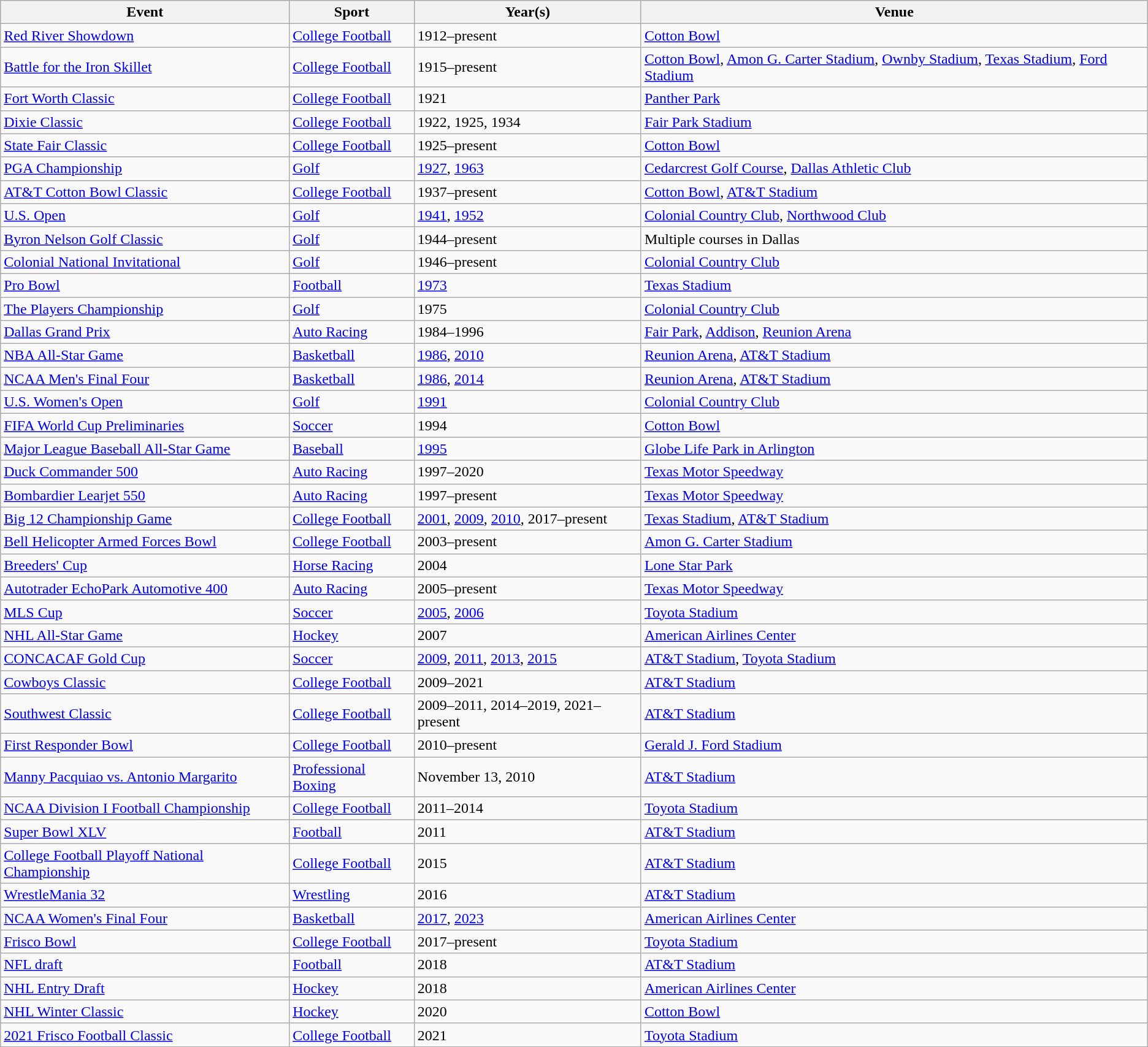<table class="wikitable">
<tr>
<th>Event</th>
<th>Sport</th>
<th>Year(s)</th>
<th>Venue</th>
</tr>
<tr>
<td><a href='#'>Red River Showdown</a></td>
<td><a href='#'>College Football</a></td>
<td>1912–present</td>
<td><a href='#'>Cotton Bowl</a></td>
</tr>
<tr>
<td><a href='#'>Battle for the Iron Skillet</a></td>
<td><a href='#'>College Football</a></td>
<td>1915–present</td>
<td><a href='#'>Cotton Bowl</a>, <a href='#'>Amon G. Carter Stadium</a>, <a href='#'>Ownby Stadium</a>, <a href='#'>Texas Stadium</a>, <a href='#'>Ford Stadium</a></td>
</tr>
<tr>
<td><a href='#'>Fort Worth Classic</a></td>
<td><a href='#'>College Football</a></td>
<td>1921</td>
<td><a href='#'>Panther Park</a></td>
</tr>
<tr>
<td><a href='#'>Dixie Classic</a></td>
<td><a href='#'>College Football</a></td>
<td>1922, 1925, 1934</td>
<td><a href='#'>Fair Park Stadium</a></td>
</tr>
<tr>
<td><a href='#'>State Fair Classic</a></td>
<td><a href='#'>College Football</a></td>
<td>1925–present</td>
<td><a href='#'>Cotton Bowl</a></td>
</tr>
<tr>
<td><a href='#'>PGA Championship</a></td>
<td><a href='#'>Golf</a></td>
<td><a href='#'>1927</a>, <a href='#'>1963</a></td>
<td><a href='#'>Cedarcrest Golf Course</a>, <a href='#'>Dallas Athletic Club</a></td>
</tr>
<tr>
<td><a href='#'>AT&T Cotton Bowl Classic</a></td>
<td><a href='#'>College Football</a></td>
<td>1937–present</td>
<td><a href='#'>Cotton Bowl</a>, <a href='#'>AT&T Stadium</a></td>
</tr>
<tr>
<td><a href='#'>U.S. Open</a></td>
<td><a href='#'>Golf</a></td>
<td><a href='#'>1941</a>, <a href='#'>1952</a></td>
<td><a href='#'>Colonial Country Club</a>, <a href='#'>Northwood Club</a></td>
</tr>
<tr>
<td><a href='#'>Byron Nelson Golf Classic</a></td>
<td><a href='#'>Golf</a></td>
<td>1944–present</td>
<td>Multiple courses in Dallas</td>
</tr>
<tr>
<td><a href='#'>Colonial National Invitational</a></td>
<td><a href='#'>Golf</a></td>
<td>1946–present</td>
<td><a href='#'>Colonial Country Club</a></td>
</tr>
<tr>
<td><a href='#'>Pro Bowl</a></td>
<td><a href='#'>Football</a></td>
<td><a href='#'>1973</a></td>
<td><a href='#'>Texas Stadium</a></td>
</tr>
<tr>
<td><a href='#'>The Players Championship</a></td>
<td><a href='#'>Golf</a></td>
<td>1975</td>
<td><a href='#'>Colonial Country Club</a></td>
</tr>
<tr>
<td><a href='#'>Dallas Grand Prix</a></td>
<td><a href='#'>Auto Racing</a></td>
<td>1984–1996</td>
<td><a href='#'>Fair Park</a>, <a href='#'>Addison</a>, <a href='#'>Reunion Arena</a></td>
</tr>
<tr>
<td><a href='#'>NBA All-Star Game</a></td>
<td><a href='#'>Basketball</a></td>
<td><a href='#'>1986</a>, <a href='#'>2010</a></td>
<td><a href='#'>Reunion Arena</a>, <a href='#'>AT&T Stadium</a></td>
</tr>
<tr>
<td><a href='#'>NCAA Men's Final Four</a></td>
<td><a href='#'>Basketball</a></td>
<td><a href='#'>1986</a>, <a href='#'>2014</a></td>
<td><a href='#'>Reunion Arena</a>, <a href='#'>AT&T Stadium</a></td>
</tr>
<tr>
<td><a href='#'>U.S. Women's Open</a></td>
<td><a href='#'>Golf</a></td>
<td><a href='#'>1991</a></td>
<td><a href='#'>Colonial Country Club</a></td>
</tr>
<tr>
<td><a href='#'>FIFA World Cup Preliminaries</a></td>
<td><a href='#'>Soccer</a></td>
<td>1994</td>
<td><a href='#'>Cotton Bowl</a></td>
</tr>
<tr>
<td><a href='#'>Major League Baseball All-Star Game</a></td>
<td><a href='#'>Baseball</a></td>
<td><a href='#'>1995</a></td>
<td><a href='#'>Globe Life Park in Arlington</a></td>
</tr>
<tr>
<td><a href='#'>Duck Commander 500</a></td>
<td><a href='#'>Auto Racing</a></td>
<td>1997–2020</td>
<td><a href='#'>Texas Motor Speedway</a></td>
</tr>
<tr>
<td><a href='#'>Bombardier Learjet 550</a></td>
<td><a href='#'>Auto Racing</a></td>
<td>1997–present</td>
<td><a href='#'>Texas Motor Speedway</a></td>
</tr>
<tr>
<td><a href='#'>Big 12 Championship Game</a></td>
<td><a href='#'>College Football</a></td>
<td><a href='#'>2001</a>, <a href='#'>2009</a>, <a href='#'>2010</a>, 2017–present</td>
<td><a href='#'>Texas Stadium</a>, <a href='#'>AT&T Stadium</a></td>
</tr>
<tr>
<td><a href='#'>Bell Helicopter Armed Forces Bowl</a></td>
<td><a href='#'>College Football</a></td>
<td>2003–present</td>
<td><a href='#'>Amon G. Carter Stadium</a></td>
</tr>
<tr>
<td><a href='#'>Breeders' Cup</a></td>
<td><a href='#'>Horse Racing</a></td>
<td>2004</td>
<td><a href='#'>Lone Star Park</a></td>
</tr>
<tr>
<td><a href='#'>Autotrader EchoPark Automotive 400</a></td>
<td><a href='#'>Auto Racing</a></td>
<td>2005–present</td>
<td><a href='#'>Texas Motor Speedway</a></td>
</tr>
<tr>
<td><a href='#'>MLS Cup</a></td>
<td><a href='#'>Soccer</a></td>
<td><a href='#'>2005</a>, <a href='#'>2006</a></td>
<td><a href='#'>Toyota Stadium</a></td>
</tr>
<tr>
<td><a href='#'>NHL All-Star Game</a></td>
<td><a href='#'>Hockey</a></td>
<td>2007</td>
<td><a href='#'>American Airlines Center</a></td>
</tr>
<tr>
<td><a href='#'>CONCACAF Gold Cup</a></td>
<td><a href='#'>Soccer</a></td>
<td><a href='#'>2009</a>, <a href='#'>2011</a>, <a href='#'>2013</a>, <a href='#'>2015</a></td>
<td><a href='#'>AT&T Stadium</a>, <a href='#'>Toyota Stadium</a></td>
</tr>
<tr>
<td><a href='#'>Cowboys Classic</a></td>
<td><a href='#'>College Football</a></td>
<td>2009–2021</td>
<td><a href='#'>AT&T Stadium</a></td>
</tr>
<tr>
<td><a href='#'>Southwest Classic</a></td>
<td><a href='#'>College Football</a></td>
<td>2009–2011, 2014–2019, 2021–present</td>
<td><a href='#'>AT&T Stadium</a></td>
</tr>
<tr>
<td><a href='#'>First Responder Bowl</a></td>
<td><a href='#'>College Football</a></td>
<td>2010–present</td>
<td><a href='#'>Gerald J. Ford Stadium</a></td>
</tr>
<tr>
<td><a href='#'>Manny Pacquiao vs. Antonio Margarito</a></td>
<td><a href='#'>Professional Boxing</a></td>
<td>November 13, 2010</td>
<td><a href='#'>AT&T Stadium</a></td>
</tr>
<tr>
<td><a href='#'>NCAA Division I Football Championship</a></td>
<td><a href='#'>College Football</a></td>
<td>2011–2014</td>
<td><a href='#'>Toyota Stadium</a></td>
</tr>
<tr>
<td><a href='#'>Super Bowl XLV</a></td>
<td><a href='#'>Football</a></td>
<td>2011</td>
<td><a href='#'>AT&T Stadium</a></td>
</tr>
<tr>
<td><a href='#'>College Football Playoff National Championship</a></td>
<td><a href='#'>College Football</a></td>
<td>2015</td>
<td><a href='#'>AT&T Stadium</a></td>
</tr>
<tr>
<td><a href='#'>WrestleMania 32</a></td>
<td><a href='#'>Wrestling</a></td>
<td>2016</td>
<td><a href='#'>AT&T Stadium</a></td>
</tr>
<tr>
<td><a href='#'>NCAA Women's Final Four</a></td>
<td><a href='#'>Basketball</a></td>
<td><a href='#'>2017</a>, <a href='#'>2023</a></td>
<td><a href='#'>American Airlines Center</a></td>
</tr>
<tr>
<td><a href='#'>Frisco Bowl</a></td>
<td><a href='#'>College Football</a></td>
<td>2017–present</td>
<td><a href='#'>Toyota Stadium</a></td>
</tr>
<tr>
<td><a href='#'>NFL draft</a></td>
<td><a href='#'>Football</a></td>
<td>2018</td>
<td><a href='#'>AT&T Stadium</a></td>
</tr>
<tr>
<td><a href='#'>NHL Entry Draft</a></td>
<td><a href='#'>Hockey</a></td>
<td>2018</td>
<td><a href='#'>American Airlines Center</a></td>
</tr>
<tr>
<td><a href='#'>NHL Winter Classic</a></td>
<td><a href='#'>Hockey</a></td>
<td>2020</td>
<td><a href='#'>Cotton Bowl</a></td>
</tr>
<tr>
<td><a href='#'>2021 Frisco Football Classic</a> </td>
<td><a href='#'>College Football</a></td>
<td>2021</td>
<td><a href='#'>Toyota Stadium</a></td>
</tr>
</table>
